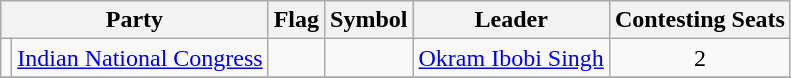<table class="wikitable" style="text-align:center">
<tr>
<th colspan="2">Party</th>
<th>Flag</th>
<th>Symbol</th>
<th>Leader</th>
<th>Contesting Seats</th>
</tr>
<tr>
<td></td>
<td><a href='#'>Indian National Congress</a></td>
<td></td>
<td></td>
<td><a href='#'>Okram Ibobi Singh</a></td>
<td>2</td>
</tr>
<tr>
</tr>
</table>
